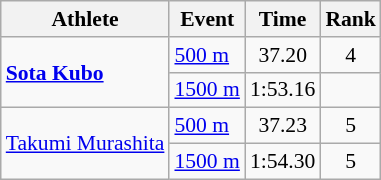<table class="wikitable" style="font-size:90%">
<tr>
<th>Athlete</th>
<th>Event</th>
<th>Time</th>
<th>Rank</th>
</tr>
<tr align=center>
<td align=left rowspan=2><strong><a href='#'>Sota Kubo</a></strong></td>
<td align=left><a href='#'>500 m</a></td>
<td>37.20</td>
<td>4</td>
</tr>
<tr align=center>
<td align=left><a href='#'>1500 m</a></td>
<td>1:53.16</td>
<td></td>
</tr>
<tr align=center>
<td align=left rowspan=2><a href='#'>Takumi Murashita</a></td>
<td align=left><a href='#'>500 m</a></td>
<td>37.23</td>
<td>5</td>
</tr>
<tr align=center>
<td align=left><a href='#'>1500 m</a></td>
<td>1:54.30</td>
<td>5</td>
</tr>
</table>
